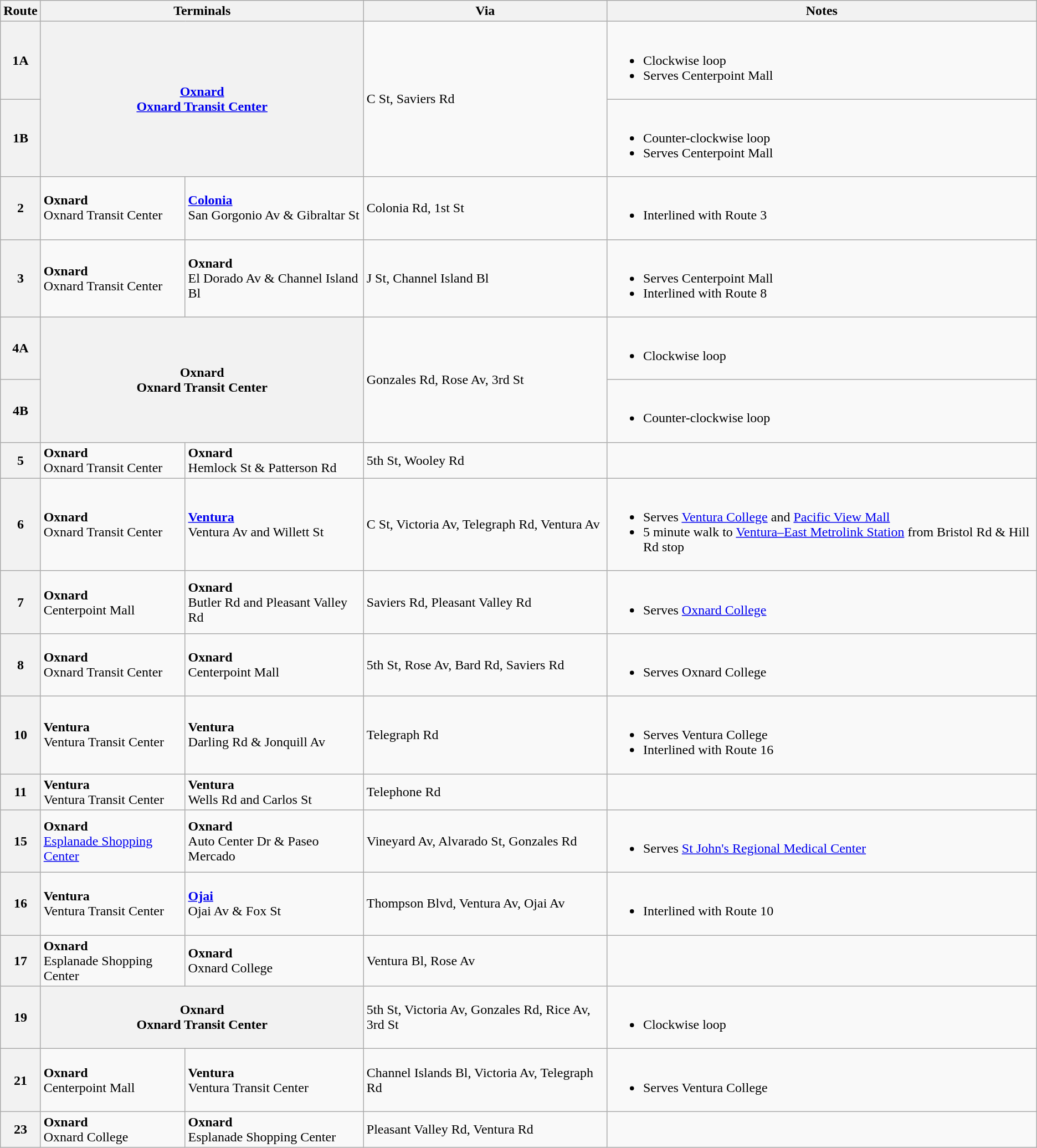<table class="wikitable">
<tr>
<th>Route</th>
<th colspan="2">Terminals</th>
<th>Via</th>
<th>Notes</th>
</tr>
<tr>
<th>1A</th>
<th colspan="2" rowspan="2"><strong><a href='#'>Oxnard</a></strong><br><a href='#'>Oxnard Transit Center</a></th>
<td rowspan="2">C St, Saviers Rd</td>
<td><br><ul><li>Clockwise loop</li><li>Serves Centerpoint Mall</li></ul></td>
</tr>
<tr>
<th>1B</th>
<td><br><ul><li>Counter-clockwise loop</li><li>Serves Centerpoint Mall</li></ul></td>
</tr>
<tr>
<th>2</th>
<td><strong>Oxnard</strong><br>Oxnard Transit Center</td>
<td><strong><a href='#'>Colonia</a></strong><br>San Gorgonio Av & Gibraltar St</td>
<td>Colonia Rd, 1st St</td>
<td><br><ul><li>Interlined with Route 3</li></ul></td>
</tr>
<tr>
<th>3</th>
<td><strong>Oxnard</strong><br>Oxnard Transit Center</td>
<td><strong>Oxnard</strong><br>El Dorado Av & Channel Island Bl</td>
<td>J St, Channel Island Bl</td>
<td><br><ul><li>Serves Centerpoint Mall</li><li>Interlined with Route 8</li></ul></td>
</tr>
<tr>
<th>4A</th>
<th colspan="2" rowspan="2">Oxnard<br>Oxnard Transit Center</th>
<td rowspan="2">Gonzales Rd, Rose Av, 3rd St</td>
<td><br><ul><li>Clockwise loop</li></ul></td>
</tr>
<tr>
<th>4B</th>
<td><br><ul><li>Counter-clockwise loop</li></ul></td>
</tr>
<tr>
<th>5</th>
<td><strong>Oxnard</strong><br>Oxnard Transit Center</td>
<td><strong>Oxnard</strong><br>Hemlock St & Patterson Rd</td>
<td>5th St, Wooley Rd</td>
<td></td>
</tr>
<tr>
<th>6</th>
<td><strong>Oxnard</strong><br>Oxnard Transit Center</td>
<td><strong><a href='#'>Ventura</a></strong><br>Ventura Av and Willett St</td>
<td>C St, Victoria Av, Telegraph Rd, Ventura Av</td>
<td><br><ul><li>Serves <a href='#'>Ventura College</a> and <a href='#'>Pacific View Mall</a></li><li>5 minute walk to <a href='#'>Ventura–East Metrolink Station</a> from Bristol Rd & Hill Rd stop</li></ul></td>
</tr>
<tr>
<th>7</th>
<td><strong>Oxnard</strong><br>Centerpoint Mall</td>
<td><strong>Oxnard</strong><br>Butler Rd and Pleasant Valley Rd</td>
<td>Saviers Rd, Pleasant Valley Rd</td>
<td><br><ul><li>Serves <a href='#'>Oxnard College</a></li></ul></td>
</tr>
<tr>
<th>8</th>
<td><strong>Oxnard</strong><br>Oxnard Transit Center</td>
<td><strong>Oxnard</strong><br>Centerpoint Mall</td>
<td>5th St, Rose Av, Bard Rd, Saviers Rd</td>
<td><br><ul><li>Serves Oxnard College</li></ul></td>
</tr>
<tr>
<th>10</th>
<td><strong>Ventura</strong><br>Ventura Transit Center</td>
<td><strong>Ventura</strong><br>Darling Rd & Jonquill Av</td>
<td>Telegraph Rd</td>
<td><br><ul><li>Serves Ventura College</li><li>Interlined with Route 16</li></ul></td>
</tr>
<tr>
<th>11</th>
<td><strong>Ventura</strong><br>Ventura Transit Center</td>
<td><strong>Ventura</strong><br>Wells Rd and Carlos St</td>
<td>Telephone Rd</td>
<td></td>
</tr>
<tr>
<th>15</th>
<td><strong>Oxnard</strong><br><a href='#'>Esplanade Shopping Center</a></td>
<td><strong>Oxnard</strong><br>Auto Center Dr & Paseo Mercado</td>
<td>Vineyard Av, Alvarado St, Gonzales Rd</td>
<td><br><ul><li>Serves <a href='#'>St John's Regional Medical Center</a></li></ul></td>
</tr>
<tr>
<th>16</th>
<td><strong>Ventura</strong><br>Ventura Transit Center</td>
<td><strong><a href='#'>Ojai</a></strong><br>Ojai Av & Fox St</td>
<td>Thompson Blvd, Ventura Av, Ojai Av</td>
<td><br><ul><li>Interlined with Route 10</li></ul></td>
</tr>
<tr>
<th>17</th>
<td><strong>Oxnard</strong><br>Esplanade Shopping Center</td>
<td><strong>Oxnard</strong><br>Oxnard College</td>
<td>Ventura Bl, Rose Av</td>
<td></td>
</tr>
<tr>
<th>19</th>
<th colspan="2"><strong>Oxnard</strong><br>Oxnard Transit Center</th>
<td>5th St, Victoria Av, Gonzales Rd, Rice Av, 3rd St</td>
<td><br><ul><li>Clockwise loop</li></ul></td>
</tr>
<tr>
<th>21</th>
<td><strong>Oxnard</strong><br>Centerpoint Mall</td>
<td><strong>Ventura</strong><br>Ventura Transit Center</td>
<td>Channel Islands Bl, Victoria Av, Telegraph Rd</td>
<td><br><ul><li>Serves Ventura College</li></ul></td>
</tr>
<tr>
<th>23</th>
<td><strong>Oxnard</strong><br>Oxnard College</td>
<td><strong>Oxnard</strong><br>Esplanade Shopping Center</td>
<td>Pleasant Valley Rd, Ventura Rd</td>
<td></td>
</tr>
</table>
